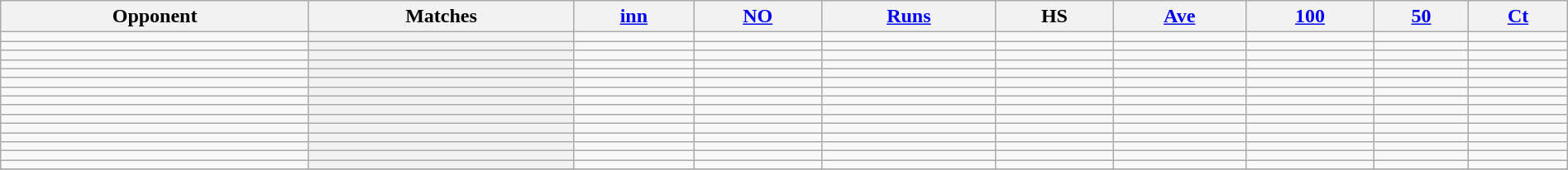<table class="wikitable plainrowheaders sortable" align="center" style="font-size: 100%; width:100%">
<tr>
<th scope="col; style="width:140px">Opponent</th>
<th scope="col; style="width:30px">Matches</th>
<th scope="col; style="width:30px"><a href='#'>inn</a></th>
<th scope="col; style="width:30px"><a href='#'>NO</a></th>
<th scope="col; style="width:40px"><a href='#'>Runs</a></th>
<th scope="col; style="width:30px">HS</th>
<th scope="col; style="width:60px"><a href='#'>Ave</a></th>
<th scope="col; style="width:30px"><a href='#'>100</a></th>
<th scope="col; style="width:30px"><a href='#'>50</a></th>
<th scope="col; style="width:30px"><a href='#'>Ct</a></th>
</tr>
<tr>
<td></td>
<th scope="row"></th>
<td></td>
<td></td>
<td></td>
<td></td>
<td></td>
<td></td>
<td></td>
<td></td>
</tr>
<tr>
<td></td>
<th scope="row"></th>
<td></td>
<td></td>
<td></td>
<td></td>
<td></td>
<td></td>
<td></td>
<td></td>
</tr>
<tr>
<td></td>
<th scope="row"></th>
<td></td>
<td></td>
<td></td>
<td></td>
<td></td>
<td></td>
<td></td>
<td></td>
</tr>
<tr>
<td></td>
<th scope="row"></th>
<td></td>
<td></td>
<td></td>
<td></td>
<td></td>
<td></td>
<td></td>
<td></td>
</tr>
<tr>
<td></td>
<th scope="row"></th>
<td></td>
<td></td>
<td></td>
<td></td>
<td></td>
<td></td>
<td></td>
<td></td>
</tr>
<tr>
<td></td>
<th scope="row"></th>
<td></td>
<td></td>
<td></td>
<td></td>
<td></td>
<td></td>
<td></td>
<td></td>
</tr>
<tr>
<td></td>
<th scope="row"></th>
<td></td>
<td></td>
<td></td>
<td></td>
<td></td>
<td></td>
<td></td>
<td></td>
</tr>
<tr>
<td></td>
<th scope="row"></th>
<td></td>
<td></td>
<td></td>
<td></td>
<td></td>
<td></td>
<td></td>
<td></td>
</tr>
<tr>
<td></td>
<th scope="row"></th>
<td></td>
<td></td>
<td></td>
<td></td>
<td></td>
<td></td>
<td></td>
<td></td>
</tr>
<tr>
<td></td>
<th scope="row"></th>
<td></td>
<td></td>
<td></td>
<td></td>
<td></td>
<td></td>
<td></td>
<td></td>
</tr>
<tr>
<td></td>
<th scope="row"></th>
<td></td>
<td></td>
<td></td>
<td></td>
<td></td>
<td></td>
<td></td>
<td></td>
</tr>
<tr>
<td></td>
<th scope="row"></th>
<td></td>
<td></td>
<td></td>
<td></td>
<td></td>
<td></td>
<td></td>
<td></td>
</tr>
<tr>
<td></td>
<th scope="row"></th>
<td></td>
<td></td>
<td></td>
<td></td>
<td></td>
<td></td>
<td></td>
<td></td>
</tr>
<tr>
<td></td>
<th scope="row"></th>
<td></td>
<td></td>
<td></td>
<td></td>
<td></td>
<td></td>
<td></td>
<td></td>
</tr>
<tr class="sortbottom" align=center>
<td><strong></strong></td>
<th scope="row"><strong></strong></th>
<td><strong></strong></td>
<td><strong></strong></td>
<td><strong></strong></td>
<td><strong></strong></td>
<td><strong></strong></td>
<td><strong></strong></td>
<td><strong></strong></td>
<td><strong></strong></td>
</tr>
<tr>
</tr>
</table>
